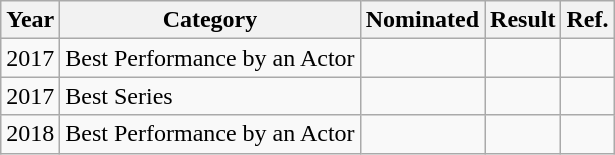<table class="wikitable">
<tr>
<th>Year</th>
<th>Category</th>
<th>Nominated</th>
<th>Result</th>
<th>Ref.</th>
</tr>
<tr>
<td>2017</td>
<td>Best Performance by an Actor</td>
<td></td>
<td></td>
<td></td>
</tr>
<tr>
<td>2017</td>
<td>Best Series</td>
<td></td>
<td></td>
<td></td>
</tr>
<tr>
<td>2018</td>
<td>Best Performance by an Actor</td>
<td></td>
<td></td>
<td></td>
</tr>
</table>
